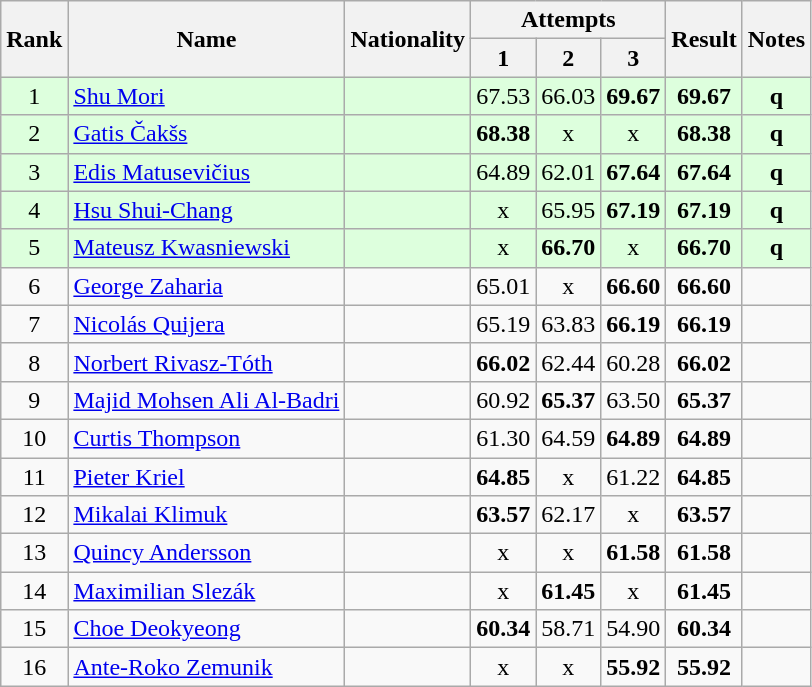<table class="wikitable sortable" style="text-align:center">
<tr>
<th rowspan=2>Rank</th>
<th rowspan=2>Name</th>
<th rowspan=2>Nationality</th>
<th colspan=3>Attempts</th>
<th rowspan=2>Result</th>
<th rowspan=2>Notes</th>
</tr>
<tr>
<th>1</th>
<th>2</th>
<th>3</th>
</tr>
<tr bgcolor=ddffdd>
<td>1</td>
<td align=left><a href='#'>Shu Mori</a></td>
<td align=left></td>
<td>67.53</td>
<td>66.03</td>
<td><strong>69.67</strong></td>
<td><strong>69.67</strong></td>
<td><strong>q</strong></td>
</tr>
<tr bgcolor=ddffdd>
<td>2</td>
<td align=left><a href='#'>Gatis Čakšs</a></td>
<td align=left></td>
<td><strong>68.38</strong></td>
<td>x</td>
<td>x</td>
<td><strong>68.38</strong></td>
<td><strong>q</strong></td>
</tr>
<tr bgcolor=ddffdd>
<td>3</td>
<td align=left><a href='#'>Edis Matusevičius</a></td>
<td align=left></td>
<td>64.89</td>
<td>62.01</td>
<td><strong>67.64</strong></td>
<td><strong>67.64</strong></td>
<td><strong>q</strong></td>
</tr>
<tr bgcolor=ddffdd>
<td>4</td>
<td align=left><a href='#'>Hsu Shui-Chang</a></td>
<td align=left></td>
<td>x</td>
<td>65.95</td>
<td><strong>67.19</strong></td>
<td><strong>67.19</strong></td>
<td><strong>q</strong></td>
</tr>
<tr bgcolor=ddffdd>
<td>5</td>
<td align=left><a href='#'>Mateusz Kwasniewski</a></td>
<td align=left></td>
<td>x</td>
<td><strong>66.70</strong></td>
<td>x</td>
<td><strong>66.70</strong></td>
<td><strong>q</strong></td>
</tr>
<tr>
<td>6</td>
<td align=left><a href='#'>George Zaharia</a></td>
<td align=left></td>
<td>65.01</td>
<td>x</td>
<td><strong>66.60</strong></td>
<td><strong>66.60</strong></td>
<td></td>
</tr>
<tr>
<td>7</td>
<td align=left><a href='#'>Nicolás Quijera</a></td>
<td align=left></td>
<td>65.19</td>
<td>63.83</td>
<td><strong>66.19</strong></td>
<td><strong>66.19</strong></td>
<td></td>
</tr>
<tr>
<td>8</td>
<td align=left><a href='#'>Norbert Rivasz-Tóth</a></td>
<td align=left></td>
<td><strong>66.02</strong></td>
<td>62.44</td>
<td>60.28</td>
<td><strong>66.02</strong></td>
<td></td>
</tr>
<tr>
<td>9</td>
<td align=left><a href='#'>Majid Mohsen Ali Al-Badri</a></td>
<td align=left></td>
<td>60.92</td>
<td><strong>65.37</strong></td>
<td>63.50</td>
<td><strong>65.37</strong></td>
<td></td>
</tr>
<tr>
<td>10</td>
<td align=left><a href='#'>Curtis Thompson</a></td>
<td align=left></td>
<td>61.30</td>
<td>64.59</td>
<td><strong>64.89</strong></td>
<td><strong>64.89</strong></td>
<td></td>
</tr>
<tr>
<td>11</td>
<td align=left><a href='#'>Pieter Kriel</a></td>
<td align=left></td>
<td><strong>64.85</strong></td>
<td>x</td>
<td>61.22</td>
<td><strong>64.85</strong></td>
<td></td>
</tr>
<tr>
<td>12</td>
<td align=left><a href='#'>Mikalai Klimuk</a></td>
<td align=left></td>
<td><strong>63.57</strong></td>
<td>62.17</td>
<td>x</td>
<td><strong>63.57</strong></td>
<td></td>
</tr>
<tr>
<td>13</td>
<td align=left><a href='#'>Quincy Andersson</a></td>
<td align=left></td>
<td>x</td>
<td>x</td>
<td><strong>61.58</strong></td>
<td><strong>61.58</strong></td>
<td></td>
</tr>
<tr>
<td>14</td>
<td align=left><a href='#'>Maximilian Slezák</a></td>
<td align=left></td>
<td>x</td>
<td><strong>61.45</strong></td>
<td>x</td>
<td><strong>61.45</strong></td>
<td></td>
</tr>
<tr>
<td>15</td>
<td align=left><a href='#'>Choe Deokyeong</a></td>
<td align=left></td>
<td><strong>60.34</strong></td>
<td>58.71</td>
<td>54.90</td>
<td><strong>60.34</strong></td>
<td></td>
</tr>
<tr>
<td>16</td>
<td align=left><a href='#'>Ante-Roko Zemunik</a></td>
<td align=left></td>
<td>x</td>
<td>x</td>
<td><strong>55.92</strong></td>
<td><strong>55.92</strong></td>
<td></td>
</tr>
</table>
